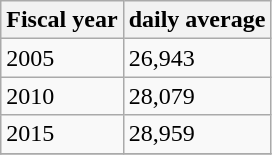<table class="wikitable">
<tr>
<th>Fiscal year</th>
<th>daily average</th>
</tr>
<tr>
<td>2005</td>
<td>26,943</td>
</tr>
<tr>
<td>2010</td>
<td>28,079</td>
</tr>
<tr>
<td>2015</td>
<td>28,959</td>
</tr>
<tr>
</tr>
</table>
